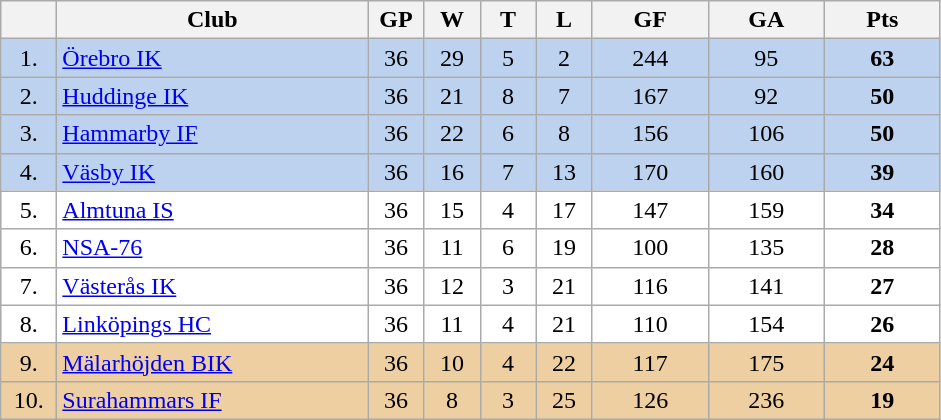<table class="wikitable">
<tr>
<th width="30"></th>
<th width="200">Club</th>
<th width="30">GP</th>
<th width="30">W</th>
<th width="30">T</th>
<th width="30">L</th>
<th width="70">GF</th>
<th width="70">GA</th>
<th width="70">Pts</th>
</tr>
<tr bgcolor="#BCD2EE" align="center">
<td>1.</td>
<td align="left"><a href='#'>Örebro IK</a></td>
<td>36</td>
<td>29</td>
<td>5</td>
<td>2</td>
<td>244</td>
<td>95</td>
<td><strong>63</strong></td>
</tr>
<tr bgcolor="#BCD2EE" align="center">
<td>2.</td>
<td align="left"><a href='#'>Huddinge IK</a></td>
<td>36</td>
<td>21</td>
<td>8</td>
<td>7</td>
<td>167</td>
<td>92</td>
<td><strong>50</strong></td>
</tr>
<tr bgcolor="#BCD2EE" align="center">
<td>3.</td>
<td align="left"><a href='#'>Hammarby IF</a></td>
<td>36</td>
<td>22</td>
<td>6</td>
<td>8</td>
<td>156</td>
<td>106</td>
<td><strong>50</strong></td>
</tr>
<tr bgcolor="#BCD2EE" align="center">
<td>4.</td>
<td align="left"><a href='#'>Väsby IK</a></td>
<td>36</td>
<td>16</td>
<td>7</td>
<td>13</td>
<td>170</td>
<td>160</td>
<td><strong>39</strong></td>
</tr>
<tr bgcolor="#FFFFFF" align="center">
<td>5.</td>
<td align="left"><a href='#'>Almtuna IS</a></td>
<td>36</td>
<td>15</td>
<td>4</td>
<td>17</td>
<td>147</td>
<td>159</td>
<td><strong>34</strong></td>
</tr>
<tr bgcolor="#FFFFFF" align="center">
<td>6.</td>
<td align="left"><a href='#'>NSA-76</a></td>
<td>36</td>
<td>11</td>
<td>6</td>
<td>19</td>
<td>100</td>
<td>135</td>
<td><strong>28</strong></td>
</tr>
<tr bgcolor="#FFFFFF" align="center">
<td>7.</td>
<td align="left"><a href='#'>Västerås IK</a></td>
<td>36</td>
<td>12</td>
<td>3</td>
<td>21</td>
<td>116</td>
<td>141</td>
<td><strong>27</strong></td>
</tr>
<tr bgcolor="#FFFFFF" align="center">
<td>8.</td>
<td align="left"><a href='#'>Linköpings HC</a></td>
<td>36</td>
<td>11</td>
<td>4</td>
<td>21</td>
<td>110</td>
<td>154</td>
<td><strong>26</strong></td>
</tr>
<tr bgcolor="#EECFA1" align="center">
<td>9.</td>
<td align="left"><a href='#'>Mälarhöjden BIK</a></td>
<td>36</td>
<td>10</td>
<td>4</td>
<td>22</td>
<td>117</td>
<td>175</td>
<td><strong>24</strong></td>
</tr>
<tr bgcolor="#EECFA1" align="center">
<td>10.</td>
<td align="left"><a href='#'>Surahammars IF</a></td>
<td>36</td>
<td>8</td>
<td>3</td>
<td>25</td>
<td>126</td>
<td>236</td>
<td><strong>19</strong></td>
</tr>
</table>
